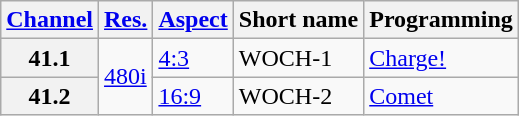<table class="wikitable">
<tr>
<th scope = "col"><a href='#'>Channel</a></th>
<th scope = "col"><a href='#'>Res.</a></th>
<th scope = "col"><a href='#'>Aspect</a></th>
<th scope = "col">Short name</th>
<th scope = "col">Programming</th>
</tr>
<tr>
<th scope = "row">41.1</th>
<td rowspan="2"><a href='#'>480i</a></td>
<td><a href='#'>4:3</a></td>
<td>WOCH-1</td>
<td><a href='#'>Charge!</a></td>
</tr>
<tr>
<th scope = "row">41.2</th>
<td><a href='#'>16:9</a></td>
<td>WOCH-2</td>
<td><a href='#'>Comet</a></td>
</tr>
</table>
